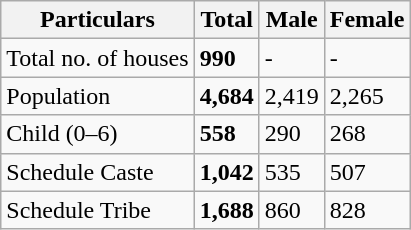<table class="wikitable">
<tr>
<th>Particulars</th>
<th>Total</th>
<th>Male</th>
<th>Female</th>
</tr>
<tr>
<td>Total no. of houses</td>
<td><strong>990</strong></td>
<td>-</td>
<td>-</td>
</tr>
<tr>
<td>Population</td>
<td><strong>4,684</strong></td>
<td>2,419</td>
<td>2,265</td>
</tr>
<tr>
<td>Child (0–6)</td>
<td><strong>558</strong></td>
<td>290</td>
<td>268</td>
</tr>
<tr>
<td>Schedule Caste</td>
<td><strong>1,042</strong></td>
<td>535</td>
<td>507</td>
</tr>
<tr>
<td>Schedule Tribe</td>
<td><strong>1,688</strong></td>
<td>860</td>
<td>828</td>
</tr>
</table>
